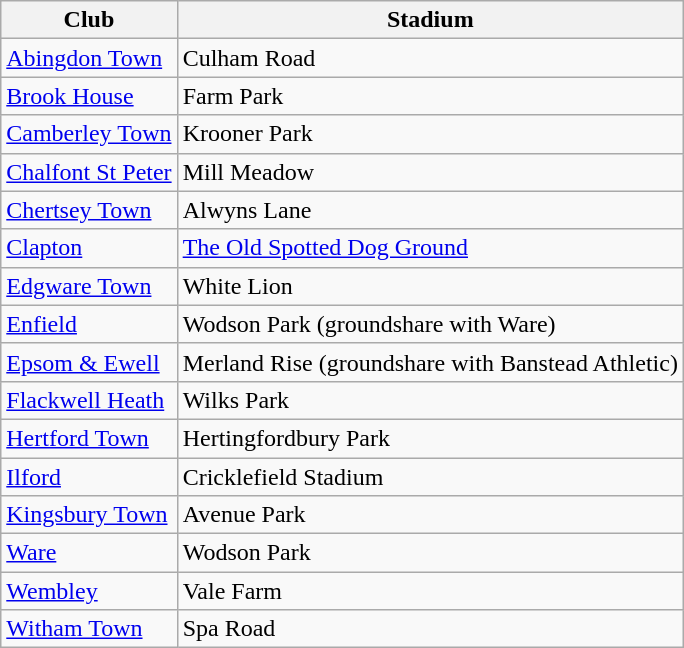<table class="wikitable sortable">
<tr>
<th>Club</th>
<th>Stadium</th>
</tr>
<tr>
<td><a href='#'>Abingdon Town</a></td>
<td>Culham Road</td>
</tr>
<tr>
<td><a href='#'>Brook House</a></td>
<td>Farm Park</td>
</tr>
<tr>
<td><a href='#'>Camberley Town</a></td>
<td>Krooner Park</td>
</tr>
<tr>
<td><a href='#'>Chalfont St Peter</a></td>
<td>Mill Meadow</td>
</tr>
<tr>
<td><a href='#'>Chertsey Town</a></td>
<td>Alwyns Lane</td>
</tr>
<tr>
<td><a href='#'>Clapton</a></td>
<td><a href='#'>The Old Spotted Dog Ground</a></td>
</tr>
<tr>
<td><a href='#'>Edgware Town</a></td>
<td>White Lion</td>
</tr>
<tr>
<td><a href='#'>Enfield</a></td>
<td>Wodson Park (groundshare with Ware)</td>
</tr>
<tr>
<td><a href='#'>Epsom & Ewell</a></td>
<td>Merland Rise (groundshare with Banstead Athletic)</td>
</tr>
<tr>
<td><a href='#'>Flackwell Heath</a></td>
<td>Wilks Park</td>
</tr>
<tr>
<td><a href='#'>Hertford Town</a></td>
<td>Hertingfordbury Park</td>
</tr>
<tr>
<td><a href='#'>Ilford</a></td>
<td>Cricklefield Stadium</td>
</tr>
<tr>
<td><a href='#'>Kingsbury Town</a></td>
<td>Avenue Park</td>
</tr>
<tr>
<td><a href='#'>Ware</a></td>
<td>Wodson Park</td>
</tr>
<tr>
<td><a href='#'>Wembley</a></td>
<td>Vale Farm</td>
</tr>
<tr>
<td><a href='#'>Witham Town</a></td>
<td>Spa Road</td>
</tr>
</table>
